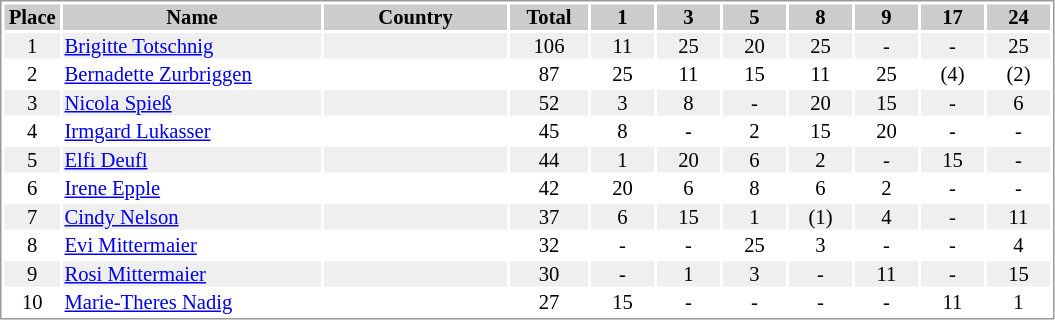<table border="0" style="border: 1px solid #999; background-color:#FFFFFF; text-align:center; font-size:86%; line-height:15px;">
<tr align="center" bgcolor="#CCCCCC">
<th width=35>Place</th>
<th width=170>Name</th>
<th width=120>Country</th>
<th width=50>Total</th>
<th width=40>1</th>
<th width=40>3</th>
<th width=40>5</th>
<th width=40>8</th>
<th width=40>9</th>
<th width=40>17</th>
<th width=40>24</th>
</tr>
<tr bgcolor="#EFEFEF">
<td>1</td>
<td align="left"><a href='#'>Brigitte Totschnig</a></td>
<td align="left"></td>
<td>106</td>
<td>11</td>
<td>25</td>
<td>20</td>
<td>25</td>
<td>-</td>
<td>-</td>
<td>25</td>
</tr>
<tr>
<td>2</td>
<td align="left"><a href='#'>Bernadette Zurbriggen</a></td>
<td align="left"></td>
<td>87</td>
<td>25</td>
<td>11</td>
<td>15</td>
<td>11</td>
<td>25</td>
<td>(4)</td>
<td>(2)</td>
</tr>
<tr bgcolor="#EFEFEF">
<td>3</td>
<td align="left"><a href='#'>Nicola Spieß</a></td>
<td align="left"></td>
<td>52</td>
<td>3</td>
<td>8</td>
<td>-</td>
<td>20</td>
<td>15</td>
<td>-</td>
<td>6</td>
</tr>
<tr>
<td>4</td>
<td align="left"><a href='#'>Irmgard Lukasser</a></td>
<td align="left"></td>
<td>45</td>
<td>8</td>
<td>-</td>
<td>2</td>
<td>15</td>
<td>20</td>
<td>-</td>
<td>-</td>
</tr>
<tr bgcolor="#EFEFEF">
<td>5</td>
<td align="left"><a href='#'>Elfi Deufl</a></td>
<td align="left"></td>
<td>44</td>
<td>1</td>
<td>20</td>
<td>6</td>
<td>2</td>
<td>-</td>
<td>15</td>
<td>-</td>
</tr>
<tr>
<td>6</td>
<td align="left"><a href='#'>Irene Epple</a></td>
<td align="left"></td>
<td>42</td>
<td>20</td>
<td>6</td>
<td>8</td>
<td>6</td>
<td>2</td>
<td>-</td>
<td>-</td>
</tr>
<tr bgcolor="#EFEFEF">
<td>7</td>
<td align="left"><a href='#'>Cindy Nelson</a></td>
<td align="left"></td>
<td>37</td>
<td>6</td>
<td>15</td>
<td>1</td>
<td>(1)</td>
<td>4</td>
<td>-</td>
<td>11</td>
</tr>
<tr>
<td>8</td>
<td align="left"><a href='#'>Evi Mittermaier</a></td>
<td align="left"></td>
<td>32</td>
<td>-</td>
<td>-</td>
<td>25</td>
<td>3</td>
<td>-</td>
<td>-</td>
<td>4</td>
</tr>
<tr bgcolor="#EFEFEF">
<td>9</td>
<td align="left"><a href='#'>Rosi Mittermaier</a></td>
<td align="left"></td>
<td>30</td>
<td>-</td>
<td>1</td>
<td>3</td>
<td>-</td>
<td>11</td>
<td>-</td>
<td>15</td>
</tr>
<tr>
<td>10</td>
<td align="left"><a href='#'>Marie-Theres Nadig</a></td>
<td align="left"></td>
<td>27</td>
<td>15</td>
<td>-</td>
<td>-</td>
<td>-</td>
<td>-</td>
<td>11</td>
<td>1</td>
</tr>
</table>
